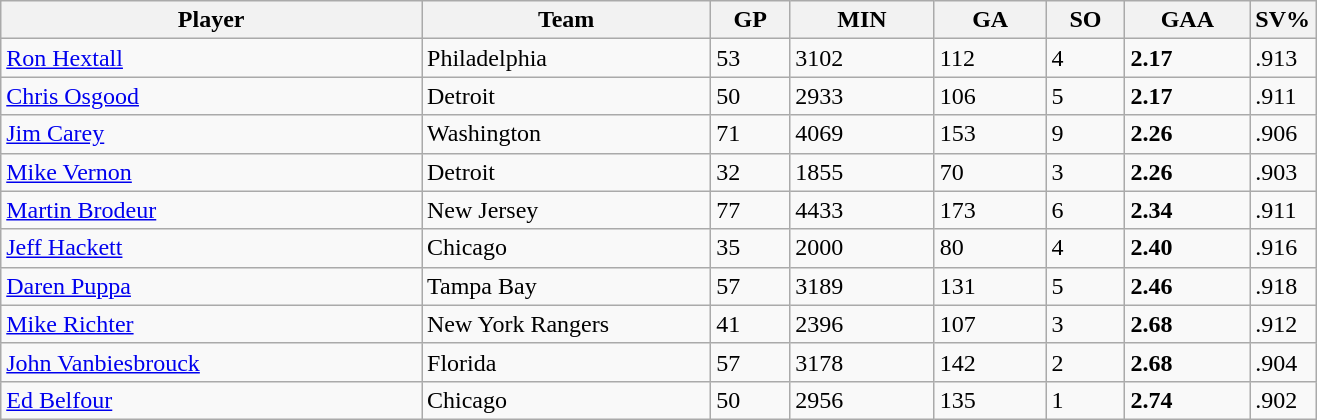<table class="wikitable">
<tr>
<th bgcolor="#DDDDFF" width="32%">Player</th>
<th bgcolor="#DDDDFF" width="22%">Team</th>
<th bgcolor="#DDDDFF" width="6%">GP</th>
<th bgcolor="#DDDDFF" width="11%">MIN</th>
<th bgcolor="#DDDDFF" width="8.5%">GA</th>
<th bgcolor="#DDDDFF" width="6%">SO</th>
<th bgcolor="#DDDDFF" width="9.5%">GAA</th>
<th bgcolor="#DDDDFF" width="15%">SV%</th>
</tr>
<tr>
<td><a href='#'>Ron Hextall</a></td>
<td>Philadelphia</td>
<td>53</td>
<td>3102</td>
<td>112</td>
<td>4</td>
<td><strong>2.17</strong></td>
<td>.913</td>
</tr>
<tr>
<td><a href='#'>Chris Osgood</a></td>
<td>Detroit</td>
<td>50</td>
<td>2933</td>
<td>106</td>
<td>5</td>
<td><strong>2.17</strong></td>
<td>.911</td>
</tr>
<tr>
<td><a href='#'>Jim Carey</a></td>
<td>Washington</td>
<td>71</td>
<td>4069</td>
<td>153</td>
<td>9</td>
<td><strong>2.26</strong></td>
<td>.906</td>
</tr>
<tr>
<td><a href='#'>Mike Vernon</a></td>
<td>Detroit</td>
<td>32</td>
<td>1855</td>
<td>70</td>
<td>3</td>
<td><strong>2.26</strong></td>
<td>.903</td>
</tr>
<tr>
<td><a href='#'>Martin Brodeur</a></td>
<td>New Jersey</td>
<td>77</td>
<td>4433</td>
<td>173</td>
<td>6</td>
<td><strong>2.34</strong></td>
<td>.911</td>
</tr>
<tr>
<td><a href='#'>Jeff Hackett</a></td>
<td>Chicago</td>
<td>35</td>
<td>2000</td>
<td>80</td>
<td>4</td>
<td><strong>2.40</strong></td>
<td>.916</td>
</tr>
<tr>
<td><a href='#'>Daren Puppa</a></td>
<td>Tampa Bay</td>
<td>57</td>
<td>3189</td>
<td>131</td>
<td>5</td>
<td><strong>2.46</strong></td>
<td>.918</td>
</tr>
<tr>
<td><a href='#'>Mike Richter</a></td>
<td>New York Rangers</td>
<td>41</td>
<td>2396</td>
<td>107</td>
<td>3</td>
<td><strong>2.68</strong></td>
<td>.912</td>
</tr>
<tr>
<td><a href='#'>John Vanbiesbrouck</a></td>
<td>Florida</td>
<td>57</td>
<td>3178</td>
<td>142</td>
<td>2</td>
<td><strong>2.68</strong></td>
<td>.904</td>
</tr>
<tr>
<td><a href='#'>Ed Belfour</a></td>
<td>Chicago</td>
<td>50</td>
<td>2956</td>
<td>135</td>
<td>1</td>
<td><strong>2.74</strong></td>
<td>.902</td>
</tr>
</table>
